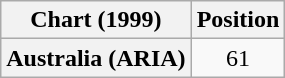<table class="wikitable plainrowheaders" style="text-align:center">
<tr>
<th scope="col">Chart (1999)</th>
<th scope="col">Position</th>
</tr>
<tr>
<th scope="row">Australia (ARIA)</th>
<td>61</td>
</tr>
</table>
